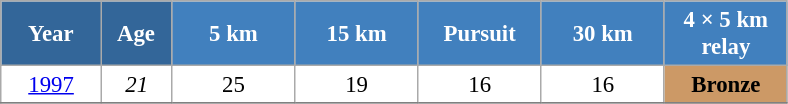<table class="wikitable" style="font-size:95%; text-align:center; border:grey solid 1px; border-collapse:collapse; background:#ffffff;">
<tr>
<th style="background-color:#369; color:white; width:60px;"> Year </th>
<th style="background-color:#369; color:white; width:40px;"> Age </th>
<th style="background-color:#4180be; color:white; width:75px;"> 5 km </th>
<th style="background-color:#4180be; color:white; width:75px;"> 15 km </th>
<th style="background-color:#4180be; color:white; width:75px;"> Pursuit </th>
<th style="background-color:#4180be; color:white; width:75px;"> 30 km </th>
<th style="background-color:#4180be; color:white; width:75px;"> 4 × 5 km <br> relay </th>
</tr>
<tr>
<td><a href='#'>1997</a></td>
<td><em>21</em></td>
<td>25</td>
<td>19</td>
<td>16</td>
<td>16</td>
<td bgcolor="cc9966"><strong>Bronze</strong></td>
</tr>
<tr>
</tr>
</table>
